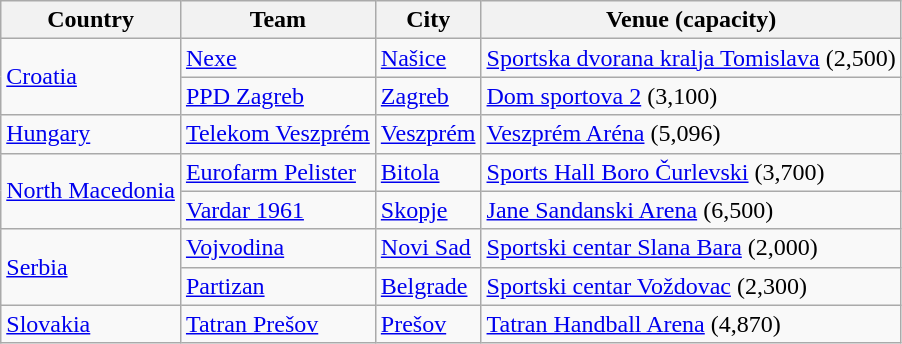<table class="wikitable">
<tr>
<th>Country</th>
<th>Team</th>
<th>City</th>
<th>Venue (capacity)</th>
</tr>
<tr>
<td rowspan="2"> <a href='#'>Croatia</a></td>
<td><a href='#'>Nexe</a></td>
<td><a href='#'>Našice</a></td>
<td><a href='#'>Sportska dvorana kralja Tomislava</a> (2,500)</td>
</tr>
<tr>
<td><a href='#'>PPD Zagreb</a></td>
<td><a href='#'>Zagreb</a></td>
<td><a href='#'>Dom sportova 2</a> (3,100)</td>
</tr>
<tr>
<td> <a href='#'>Hungary</a></td>
<td><a href='#'>Telekom Veszprém</a></td>
<td><a href='#'>Veszprém</a></td>
<td><a href='#'>Veszprém Aréna</a> (5,096)</td>
</tr>
<tr>
<td rowspan="2"> <a href='#'>North Macedonia</a></td>
<td><a href='#'>Eurofarm Pelister</a></td>
<td><a href='#'>Bitola</a></td>
<td><a href='#'>Sports Hall Boro Čurlevski</a> (3,700)</td>
</tr>
<tr>
<td><a href='#'>Vardar 1961</a></td>
<td><a href='#'>Skopje</a></td>
<td><a href='#'>Jane Sandanski Arena</a> (6,500)</td>
</tr>
<tr>
<td rowspan="2">  <a href='#'>Serbia</a></td>
<td><a href='#'>Vojvodina</a></td>
<td><a href='#'>Novi Sad</a></td>
<td><a href='#'>Sportski centar Slana Bara</a> (2,000)</td>
</tr>
<tr>
<td><a href='#'>Partizan</a></td>
<td><a href='#'>Belgrade</a></td>
<td><a href='#'>Sportski centar Voždovac</a> (2,300)</td>
</tr>
<tr>
<td> <a href='#'>Slovakia</a></td>
<td><a href='#'>Tatran Prešov</a></td>
<td><a href='#'>Prešov</a></td>
<td><a href='#'>Tatran Handball Arena</a> (4,870)</td>
</tr>
</table>
